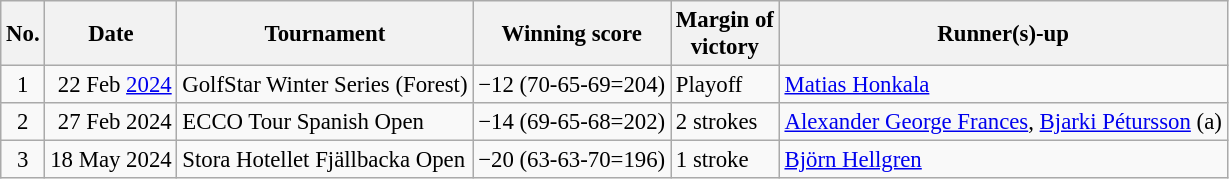<table class="wikitable" style="font-size:95%;">
<tr>
<th>No.</th>
<th>Date</th>
<th>Tournament</th>
<th>Winning score</th>
<th>Margin of<br>victory</th>
<th>Runner(s)-up</th>
</tr>
<tr>
<td align=center>1</td>
<td align=right>22 Feb <a href='#'>2024</a></td>
<td>GolfStar Winter Series (Forest)</td>
<td>−12 (70-65-69=204)</td>
<td>Playoff</td>
<td> <a href='#'>Matias Honkala</a></td>
</tr>
<tr>
<td align=center>2</td>
<td align=right>27 Feb 2024</td>
<td>ECCO Tour Spanish Open</td>
<td>−14 (69-65-68=202)</td>
<td>2 strokes</td>
<td> <a href='#'>Alexander George Frances</a>,  <a href='#'>Bjarki Pétursson</a> (a)</td>
</tr>
<tr>
<td align=center>3</td>
<td align=right>18 May 2024</td>
<td>Stora Hotellet Fjällbacka Open</td>
<td>−20 (63-63-70=196)</td>
<td>1 stroke</td>
<td> <a href='#'>Björn Hellgren</a></td>
</tr>
</table>
